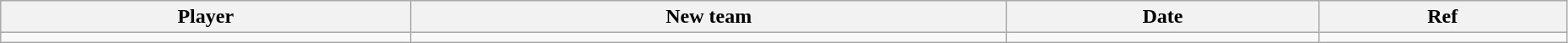<table class="wikitable" width=98%>
<tr style="background:#ddd; text-align:center;">
<th>Player</th>
<th>New team</th>
<th>Date</th>
<th>Ref</th>
</tr>
<tr>
<td></td>
<td></td>
<td></td>
<td></td>
</tr>
</table>
